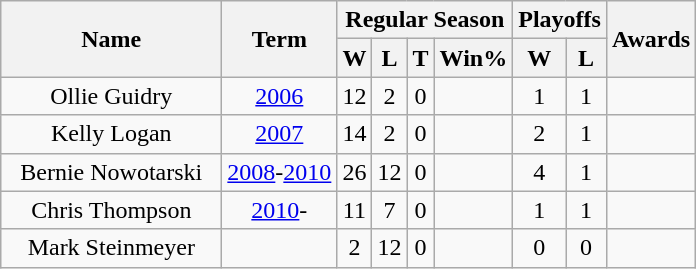<table class="wikitable">
<tr>
<th rowspan="2" style="width:140px;">Name</th>
<th rowspan="2">Term</th>
<th colspan="4">Regular Season</th>
<th colspan="2">Playoffs</th>
<th rowspan="2">Awards</th>
</tr>
<tr>
<th>W</th>
<th>L</th>
<th>T</th>
<th>Win%</th>
<th>W</th>
<th>L</th>
</tr>
<tr>
<td style="text-align:center;">Ollie Guidry</td>
<td style="text-align:center;"><a href='#'>2006</a></td>
<td style="text-align:center;">12</td>
<td style="text-align:center;">2</td>
<td style="text-align:center;">0</td>
<td style="text-align:center;"></td>
<td style="text-align:center;">1</td>
<td style="text-align:center;">1</td>
<td style="text-align:center;"></td>
</tr>
<tr>
<td style="text-align:center;">Kelly Logan</td>
<td style="text-align:center;"><a href='#'>2007</a></td>
<td style="text-align:center;">14</td>
<td style="text-align:center;">2</td>
<td style="text-align:center;">0</td>
<td style="text-align:center;"></td>
<td style="text-align:center;">2</td>
<td style="text-align:center;">1</td>
<td style="text-align:center;"></td>
</tr>
<tr>
<td style="text-align:center;">Bernie Nowotarski</td>
<td style="text-align:center;"><a href='#'>2008</a>-<a href='#'>2010</a></td>
<td style="text-align:center;">26</td>
<td style="text-align:center;">12</td>
<td style="text-align:center;">0</td>
<td style="text-align:center;"></td>
<td style="text-align:center;">4</td>
<td style="text-align:center;">1</td>
<td style="text-align:center;"></td>
</tr>
<tr>
<td style="text-align:center;">Chris Thompson</td>
<td style="text-align:center;"><a href='#'>2010</a>-</td>
<td style="text-align:center;">11</td>
<td style="text-align:center;">7</td>
<td style="text-align:center;">0</td>
<td style="text-align:center;"></td>
<td style="text-align:center;">1</td>
<td style="text-align:center;">1</td>
<td style="text-align:center;"></td>
</tr>
<tr>
<td style="text-align:center;">Mark Steinmeyer</td>
<td style="text-align:center;"></td>
<td style="text-align:center;">2</td>
<td style="text-align:center;">12</td>
<td style="text-align:center;">0</td>
<td style="text-align:center;"></td>
<td style="text-align:center;">0</td>
<td style="text-align:center;">0</td>
<td style="text-align:center;"></td>
</tr>
</table>
